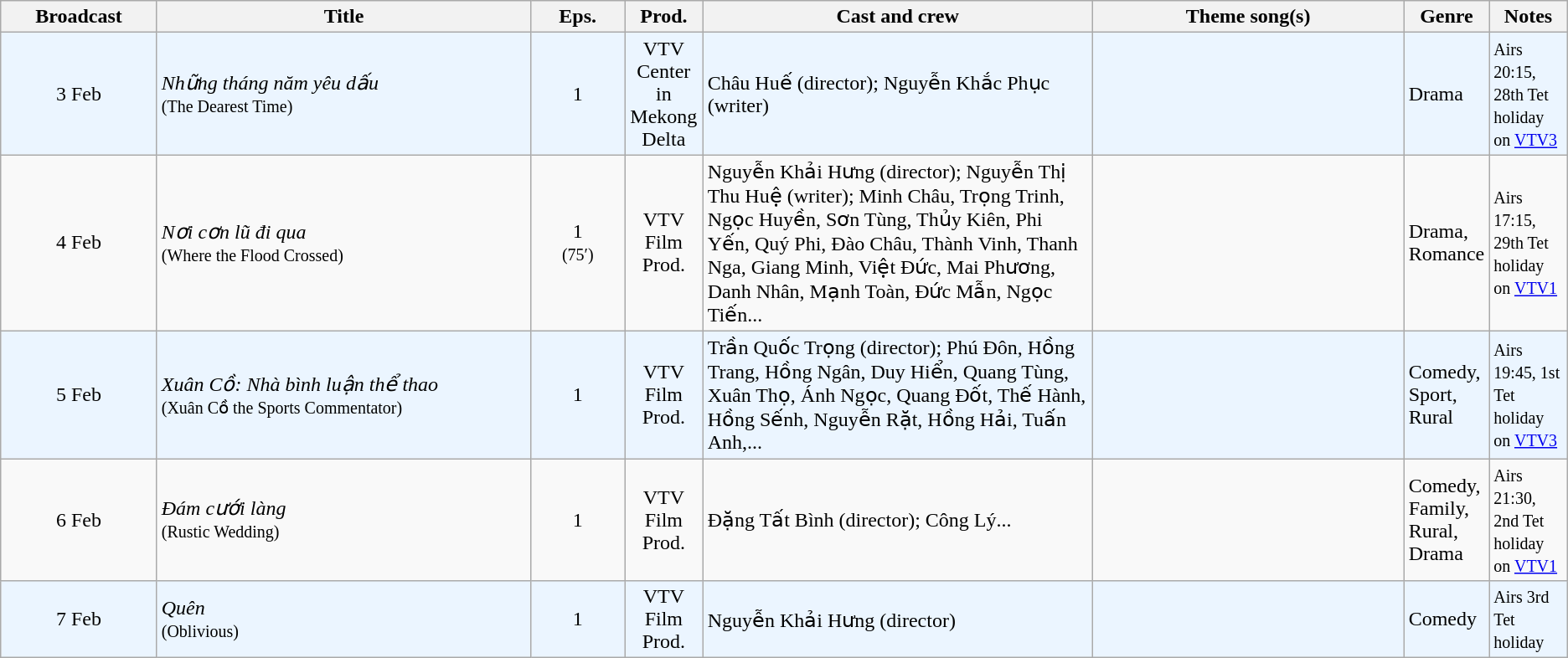<table class="wikitable sortable">
<tr>
<th style="width:10%;">Broadcast</th>
<th style="width:24%;">Title</th>
<th style="width:6%;">Eps.</th>
<th style="width:5%;">Prod.</th>
<th style="width:25%;">Cast and crew</th>
<th style="width:20%;">Theme song(s)</th>
<th style="width:5%;">Genre</th>
<th style="width:5%;">Notes</th>
</tr>
<tr ---- bgcolor="#ebf5ff">
<td style="text-align:center;">3 Feb <br></td>
<td><em>Những tháng năm yêu dấu</em> <br><small>(The Dearest Time)</small></td>
<td style="text-align:center;">1</td>
<td style="text-align:center;">VTV Center in Mekong Delta</td>
<td>Châu Huế (director); Nguyễn Khắc Phục (writer)</td>
<td></td>
<td>Drama</td>
<td><small>Airs 20:15, 28th Tet holiday on <a href='#'>VTV3</a></small></td>
</tr>
<tr>
<td style="text-align:center;">4 Feb <br></td>
<td><em>Nơi cơn lũ đi qua</em> <br><small>(Where the Flood Crossed)</small></td>
<td style="text-align:center;">1<br><small>(75′)</small></td>
<td style="text-align:center;">VTV Film Prod.</td>
<td>Nguyễn Khải Hưng (director); Nguyễn Thị Thu Huệ (writer); Minh Châu, Trọng Trinh, Ngọc Huyền, Sơn Tùng, Thủy Kiên, Phi Yến, Quý Phi, Đào Châu, Thành Vinh, Thanh Nga, Giang Minh, Việt Đức, Mai Phương, Danh Nhân, Mạnh Toàn, Đức Mẫn, Ngọc Tiến...</td>
<td></td>
<td>Drama, Romance</td>
<td><small>Airs 17:15, 29th Tet holiday on <a href='#'>VTV1</a></small></td>
</tr>
<tr ---- bgcolor="#ebf5ff">
<td style="text-align:center;">5 Feb <br></td>
<td><em>Xuân Cồ: Nhà bình luận thể thao</em> <br><small>(Xuân Cồ the Sports Commentator)</small></td>
<td style="text-align:center;">1</td>
<td style="text-align:center;">VTV Film Prod.</td>
<td>Trần Quốc Trọng (director); Phú Đôn, Hồng Trang, Hồng Ngân, Duy Hiển, Quang Tùng, Xuân Thọ, Ánh Ngọc, Quang Đốt, Thế Hành, Hồng Sếnh, Nguyễn Rặt, Hồng Hải, Tuấn Anh,...</td>
<td></td>
<td>Comedy, Sport, Rural</td>
<td><small>Airs 19:45, 1st Tet holiday on <a href='#'>VTV3</a></small></td>
</tr>
<tr>
<td style="text-align:center;">6 Feb<br></td>
<td><em>Đám cưới làng</em> <br><small>(Rustic Wedding)</small></td>
<td style="text-align:center;">1</td>
<td style="text-align:center;">VTV Film Prod.</td>
<td>Đặng Tất Bình (director); Công Lý...</td>
<td></td>
<td>Comedy, Family, Rural, Drama</td>
<td><small>Airs 21:30, 2nd Tet holiday on <a href='#'>VTV1</a></small></td>
</tr>
<tr ---- bgcolor="#ebf5ff">
<td style="text-align:center;">7 Feb <br></td>
<td><em>Quên</em> <br><small>(Oblivious)</small></td>
<td style="text-align:center;">1</td>
<td style="text-align:center;">VTV Film Prod.</td>
<td>Nguyễn Khải Hưng (director)</td>
<td></td>
<td>Comedy</td>
<td><small>Airs 3rd Tet holiday</small></td>
</tr>
</table>
